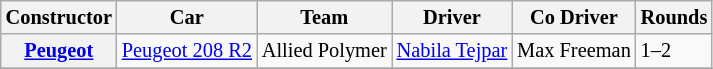<table class=wikitable style="font-size: 85%">
<tr>
<th>Constructor</th>
<th>Car</th>
<th>Team</th>
<th>Driver</th>
<th>Co Driver</th>
<th>Rounds</th>
</tr>
<tr>
<th><a href='#'>Peugeot</a></th>
<td><a href='#'>Peugeot 208 R2</a></td>
<td> Allied Polymer</td>
<td> <a href='#'>Nabila Tejpar</a></td>
<td> Max Freeman</td>
<td>1–2</td>
</tr>
<tr>
</tr>
</table>
